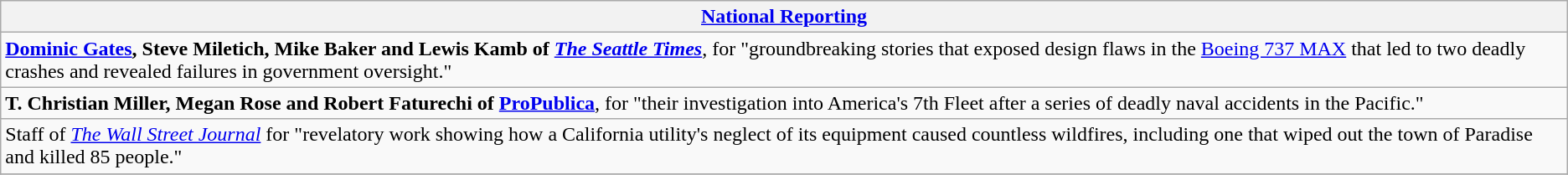<table class="wikitable" style="float:left; float:none;">
<tr>
<th><a href='#'>National Reporting</a></th>
</tr>
<tr>
<td><strong><a href='#'>Dominic Gates</a>, Steve Miletich, Mike Baker and Lewis Kamb of</strong> <strong><em><a href='#'>The Seattle Times</a></em></strong>, for "groundbreaking stories that exposed design flaws in the <a href='#'>Boeing 737 MAX</a> that led to two deadly crashes and revealed failures in government oversight."</td>
</tr>
<tr>
<td><strong>T. Christian Miller, Megan Rose and Robert Faturechi of <a href='#'>ProPublica</a></strong>, for "their investigation into America's 7th Fleet after a series of deadly naval accidents in the Pacific."</td>
</tr>
<tr>
<td>Staff of <em><a href='#'>The Wall Street Journal</a></em> for "revelatory work showing how a California utility's neglect of its equipment caused countless wildfires, including one that wiped out the town of Paradise and killed 85 people."</td>
</tr>
<tr>
</tr>
</table>
